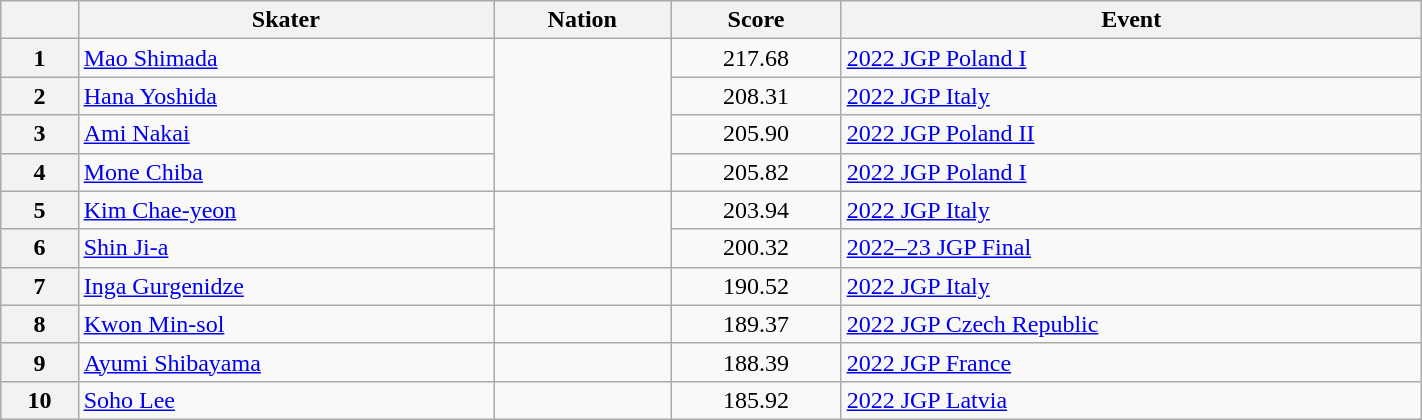<table class="wikitable sortable" style="text-align:left; width:75%">
<tr>
<th scope="col"></th>
<th scope="col">Skater</th>
<th scope="col">Nation</th>
<th scope="col">Score</th>
<th scope="col">Event</th>
</tr>
<tr>
<th scope="row">1</th>
<td><a href='#'>Mao Shimada</a></td>
<td rowspan="4"></td>
<td style="text-align:center;">217.68</td>
<td><a href='#'>2022 JGP Poland I</a></td>
</tr>
<tr>
<th scope="row">2</th>
<td><a href='#'>Hana Yoshida</a></td>
<td style="text-align:center;">208.31</td>
<td><a href='#'>2022 JGP Italy</a></td>
</tr>
<tr>
<th scope="row">3</th>
<td><a href='#'>Ami Nakai</a></td>
<td style="text-align:center;">205.90</td>
<td><a href='#'>2022 JGP Poland II</a></td>
</tr>
<tr>
<th scope="row">4</th>
<td><a href='#'>Mone Chiba</a></td>
<td style="text-align:center;">205.82</td>
<td><a href='#'>2022 JGP Poland I</a></td>
</tr>
<tr>
<th scope="row">5</th>
<td><a href='#'>Kim Chae-yeon</a></td>
<td rowspan="2"></td>
<td style="text-align:center;">203.94</td>
<td><a href='#'>2022 JGP Italy</a></td>
</tr>
<tr>
<th scope="row">6</th>
<td><a href='#'>Shin Ji-a</a></td>
<td style="text-align:center;">200.32</td>
<td><a href='#'>2022–23 JGP Final</a></td>
</tr>
<tr>
<th scope="row">7</th>
<td><a href='#'>Inga Gurgenidze</a></td>
<td></td>
<td style="text-align:center;">190.52</td>
<td><a href='#'>2022 JGP Italy</a></td>
</tr>
<tr>
<th scope="row">8</th>
<td><a href='#'>Kwon Min-sol</a></td>
<td></td>
<td style="text-align:center;">189.37</td>
<td><a href='#'>2022 JGP Czech Republic</a></td>
</tr>
<tr>
<th scope="row">9</th>
<td><a href='#'>Ayumi Shibayama</a></td>
<td></td>
<td style="text-align:center;">188.39</td>
<td><a href='#'>2022 JGP France</a></td>
</tr>
<tr>
<th scope="row">10</th>
<td><a href='#'>Soho Lee</a></td>
<td></td>
<td style="text-align:center;">185.92</td>
<td><a href='#'>2022 JGP Latvia</a></td>
</tr>
</table>
